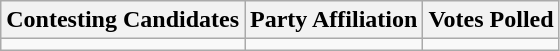<table class="wikitable sortable">
<tr>
<th>Contesting Candidates</th>
<th>Party Affiliation</th>
<th>Votes Polled</th>
</tr>
<tr>
<td></td>
<td></td>
<td></td>
</tr>
</table>
